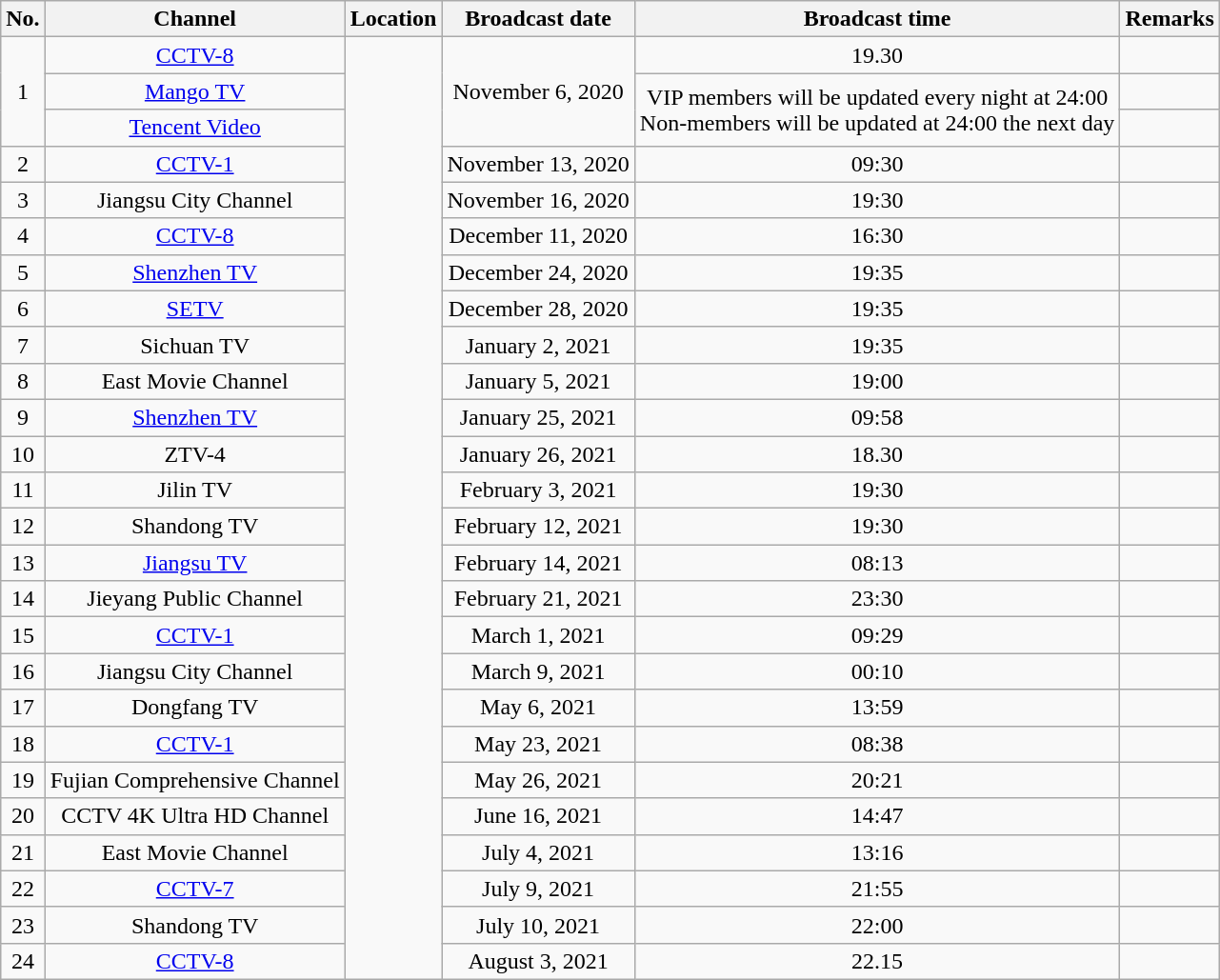<table class="wikitable" style="text-align:center">
<tr>
<th>No.</th>
<th>Channel</th>
<th>Location</th>
<th>Broadcast date</th>
<th>Broadcast time</th>
<th>Remarks</th>
</tr>
<tr>
<td rowspan="3">1</td>
<td><a href='#'>CCTV-8</a></td>
<td rowspan="26"></td>
<td rowspan="3">November 6, 2020</td>
<td>19.30</td>
<td></td>
</tr>
<tr>
<td><a href='#'>Mango TV</a></td>
<td rowspan="2">VIP members will be updated every night at 24:00<br>Non-members will be updated at 24:00 the next day</td>
<td></td>
</tr>
<tr>
<td><a href='#'>Tencent Video</a></td>
<td></td>
</tr>
<tr>
<td>2</td>
<td><a href='#'>CCTV-1</a></td>
<td>November 13, 2020</td>
<td>09:30</td>
<td></td>
</tr>
<tr>
<td>3</td>
<td>Jiangsu City Channel</td>
<td>November 16, 2020</td>
<td>19:30</td>
<td></td>
</tr>
<tr>
<td>4</td>
<td><a href='#'>CCTV-8</a></td>
<td>December 11, 2020</td>
<td>16:30</td>
<td></td>
</tr>
<tr>
<td>5</td>
<td><a href='#'>Shenzhen TV</a></td>
<td>December 24, 2020</td>
<td>19:35</td>
<td></td>
</tr>
<tr>
<td>6</td>
<td><a href='#'>SETV</a></td>
<td>December 28, 2020</td>
<td>19:35</td>
<td></td>
</tr>
<tr>
<td>7</td>
<td>Sichuan TV</td>
<td>January 2, 2021</td>
<td>19:35</td>
<td></td>
</tr>
<tr>
<td>8</td>
<td>East Movie Channel</td>
<td>January 5, 2021</td>
<td>19:00</td>
<td></td>
</tr>
<tr>
<td>9</td>
<td><a href='#'>Shenzhen TV</a></td>
<td>January 25, 2021</td>
<td>09:58</td>
<td></td>
</tr>
<tr>
<td>10</td>
<td>ZTV-4</td>
<td>January 26, 2021</td>
<td>18.30</td>
<td></td>
</tr>
<tr>
<td>11</td>
<td>Jilin TV</td>
<td>February 3, 2021</td>
<td>19:30</td>
<td></td>
</tr>
<tr>
<td>12</td>
<td>Shandong TV</td>
<td>February 12, 2021</td>
<td>19:30</td>
<td></td>
</tr>
<tr>
<td>13</td>
<td><a href='#'>Jiangsu TV</a></td>
<td>February 14, 2021</td>
<td>08:13</td>
<td></td>
</tr>
<tr>
<td>14</td>
<td>Jieyang Public Channel</td>
<td>February 21, 2021</td>
<td>23:30</td>
<td></td>
</tr>
<tr>
<td>15</td>
<td><a href='#'>CCTV-1</a></td>
<td>March 1, 2021</td>
<td>09:29</td>
<td></td>
</tr>
<tr>
<td>16</td>
<td>Jiangsu City Channel</td>
<td>March 9, 2021</td>
<td>00:10</td>
<td></td>
</tr>
<tr>
<td>17</td>
<td>Dongfang TV</td>
<td>May 6, 2021</td>
<td>13:59</td>
<td></td>
</tr>
<tr>
<td>18</td>
<td><a href='#'>CCTV-1</a></td>
<td>May 23, 2021</td>
<td>08:38</td>
<td></td>
</tr>
<tr>
<td>19</td>
<td>Fujian Comprehensive Channel</td>
<td>May 26, 2021</td>
<td>20:21</td>
<td></td>
</tr>
<tr>
<td>20</td>
<td>CCTV 4K Ultra HD Channel</td>
<td>June 16, 2021</td>
<td>14:47</td>
<td></td>
</tr>
<tr>
<td>21</td>
<td>East Movie Channel</td>
<td>July 4, 2021</td>
<td>13:16</td>
<td></td>
</tr>
<tr>
<td>22</td>
<td><a href='#'>CCTV-7</a></td>
<td>July 9, 2021</td>
<td>21:55</td>
<td></td>
</tr>
<tr>
<td>23</td>
<td>Shandong TV</td>
<td>July 10, 2021</td>
<td>22:00</td>
<td></td>
</tr>
<tr>
<td>24</td>
<td><a href='#'>CCTV-8</a></td>
<td>August 3, 2021</td>
<td>22.15</td>
<td></td>
</tr>
</table>
